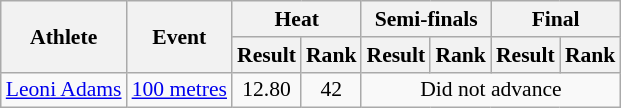<table class="wikitable" style="font-size:90%; text-align:center">
<tr>
<th rowspan="2">Athlete</th>
<th rowspan="2">Event</th>
<th colspan="2">Heat</th>
<th colspan="2">Semi-finals</th>
<th colspan="2">Final</th>
</tr>
<tr>
<th>Result</th>
<th>Rank</th>
<th>Result</th>
<th>Rank</th>
<th>Result</th>
<th>Rank</th>
</tr>
<tr>
<td align="left"><a href='#'>Leoni Adams</a></td>
<td align="left"><a href='#'>100 metres</a></td>
<td>12.80</td>
<td>42</td>
<td colspan="4">Did not advance</td>
</tr>
</table>
